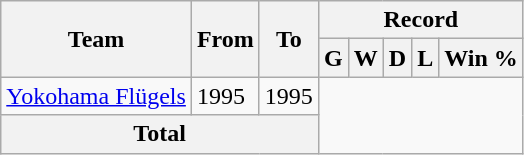<table class="wikitable" style="text-align: center">
<tr>
<th rowspan="2">Team</th>
<th rowspan="2">From</th>
<th rowspan="2">To</th>
<th colspan="5">Record</th>
</tr>
<tr>
<th>G</th>
<th>W</th>
<th>D</th>
<th>L</th>
<th>Win %</th>
</tr>
<tr>
<td align="left"><a href='#'>Yokohama Flügels</a></td>
<td align="left">1995</td>
<td align="left">1995<br></td>
</tr>
<tr>
<th colspan="3">Total<br></th>
</tr>
</table>
